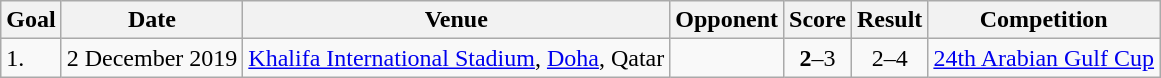<table class="wikitable plainrowheaders sortable">
<tr>
<th>Goal</th>
<th>Date</th>
<th>Venue</th>
<th>Opponent</th>
<th>Score</th>
<th>Result</th>
<th>Competition</th>
</tr>
<tr>
<td>1.</td>
<td>2 December 2019</td>
<td><a href='#'>Khalifa International Stadium</a>, <a href='#'>Doha</a>, Qatar</td>
<td></td>
<td align=center><strong>2</strong>–3</td>
<td align=center>2–4</td>
<td><a href='#'>24th Arabian Gulf Cup</a></td>
</tr>
</table>
